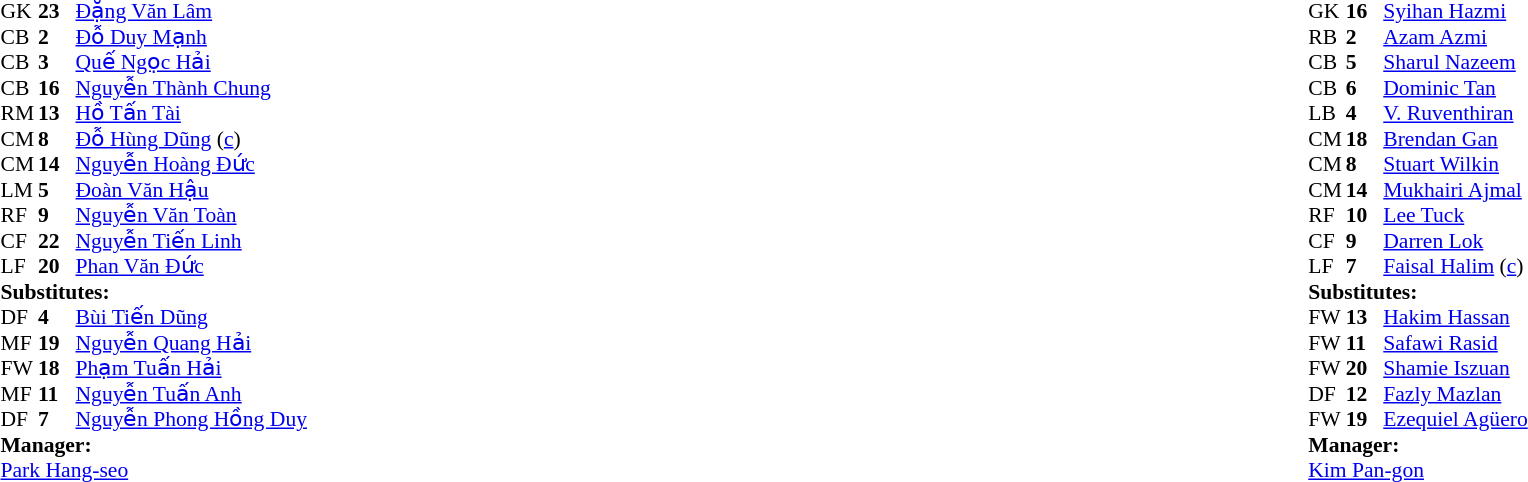<table width="100%">
<tr>
<td valign="top" width="40%"><br><table style="font-size:90%" cellspacing="0" cellpadding="0">
<tr>
<th width=25></th>
<th width=25></th>
</tr>
<tr>
<td>GK</td>
<td><strong>23</strong></td>
<td><a href='#'>Đặng Văn Lâm</a></td>
</tr>
<tr>
<td>CB</td>
<td><strong>2</strong></td>
<td><a href='#'>Đỗ Duy Mạnh</a></td>
</tr>
<tr>
<td>CB</td>
<td><strong>3</strong></td>
<td><a href='#'>Quế Ngọc Hải</a></td>
</tr>
<tr>
<td>CB</td>
<td><strong>16</strong></td>
<td><a href='#'>Nguyễn Thành Chung</a></td>
<td></td>
<td></td>
</tr>
<tr>
<td>RM</td>
<td><strong>13</strong></td>
<td><a href='#'>Hồ Tấn Tài</a></td>
</tr>
<tr>
<td>CM</td>
<td><strong>8</strong></td>
<td><a href='#'>Đỗ Hùng Dũng</a> (<a href='#'>c</a>)</td>
<td></td>
<td></td>
</tr>
<tr>
<td>CM</td>
<td><strong>14</strong></td>
<td><a href='#'>Nguyễn Hoàng Đức</a></td>
<td></td>
<td></td>
</tr>
<tr>
<td>LM</td>
<td><strong>5</strong></td>
<td><a href='#'>Đoàn Văn Hậu</a></td>
</tr>
<tr>
<td>RF</td>
<td><strong>9</strong></td>
<td><a href='#'>Nguyễn Văn Toàn</a></td>
<td></td>
</tr>
<tr>
<td>CF</td>
<td><strong>22</strong></td>
<td><a href='#'>Nguyễn Tiến Linh</a></td>
<td></td>
<td></td>
</tr>
<tr>
<td>LF</td>
<td><strong>20</strong></td>
<td><a href='#'>Phan Văn Đức</a></td>
<td></td>
<td></td>
</tr>
<tr>
<td colspan=3><strong>Substitutes:</strong></td>
</tr>
<tr>
<td>DF</td>
<td><strong>4</strong></td>
<td><a href='#'>Bùi Tiến Dũng</a></td>
<td></td>
<td></td>
</tr>
<tr>
<td>MF</td>
<td><strong>19</strong></td>
<td><a href='#'>Nguyễn Quang Hải</a></td>
<td></td>
<td></td>
</tr>
<tr>
<td>FW</td>
<td><strong>18</strong></td>
<td><a href='#'>Phạm Tuấn Hải</a></td>
<td></td>
<td></td>
</tr>
<tr>
<td>MF</td>
<td><strong>11</strong></td>
<td><a href='#'>Nguyễn Tuấn Anh</a></td>
<td></td>
<td></td>
</tr>
<tr>
<td>DF</td>
<td><strong>7</strong></td>
<td><a href='#'>Nguyễn Phong Hồng Duy</a></td>
<td></td>
<td></td>
</tr>
<tr>
<td colspan=3><strong>Manager:</strong></td>
</tr>
<tr>
<td colspan=3> <a href='#'>Park Hang-seo</a></td>
</tr>
</table>
</td>
<td valign="top"></td>
<td valign="top" width="50%"><br><table style="font-size: 90%" cellspacing="0" cellpadding="0" align="center">
<tr>
<th width=25></th>
<th width=25></th>
</tr>
<tr>
<td>GK</td>
<td><strong>16</strong></td>
<td><a href='#'>Syihan Hazmi</a></td>
</tr>
<tr>
<td>RB</td>
<td><strong>2</strong></td>
<td><a href='#'>Azam Azmi</a></td>
<td></td>
</tr>
<tr>
<td>CB</td>
<td><strong>5</strong></td>
<td><a href='#'>Sharul Nazeem</a></td>
<td></td>
<td></td>
</tr>
<tr>
<td>CB</td>
<td><strong>6</strong></td>
<td><a href='#'>Dominic Tan</a></td>
<td></td>
<td></td>
</tr>
<tr>
<td>LB</td>
<td><strong>4</strong></td>
<td><a href='#'>V. Ruventhiran</a></td>
<td></td>
<td></td>
</tr>
<tr>
<td>CM</td>
<td><strong>18</strong></td>
<td><a href='#'>Brendan Gan</a></td>
</tr>
<tr>
<td>CM</td>
<td><strong>8</strong></td>
<td><a href='#'>Stuart Wilkin</a></td>
</tr>
<tr>
<td>CM</td>
<td><strong>14</strong></td>
<td><a href='#'>Mukhairi Ajmal</a></td>
<td></td>
<td></td>
</tr>
<tr>
<td>RF</td>
<td><strong>10</strong></td>
<td><a href='#'>Lee Tuck</a></td>
</tr>
<tr>
<td>CF</td>
<td><strong>9</strong></td>
<td><a href='#'>Darren Lok</a></td>
<td></td>
<td></td>
</tr>
<tr>
<td>LF</td>
<td><strong>7</strong></td>
<td><a href='#'>Faisal Halim</a> (<a href='#'>c</a>)</td>
</tr>
<tr>
<td colspan=3><strong>Substitutes:</strong></td>
</tr>
<tr>
<td>FW</td>
<td><strong>13</strong></td>
<td><a href='#'>Hakim Hassan</a></td>
<td></td>
<td></td>
</tr>
<tr>
<td>FW</td>
<td><strong>11</strong></td>
<td><a href='#'>Safawi Rasid</a></td>
<td></td>
<td></td>
</tr>
<tr>
<td>FW</td>
<td><strong>20</strong></td>
<td><a href='#'>Shamie Iszuan</a></td>
<td></td>
<td></td>
</tr>
<tr>
<td>DF</td>
<td><strong>12</strong></td>
<td><a href='#'>Fazly Mazlan</a></td>
<td></td>
<td></td>
</tr>
<tr>
<td>FW</td>
<td><strong>19</strong></td>
<td><a href='#'>Ezequiel Agüero</a></td>
<td></td>
<td></td>
</tr>
<tr>
<td colspan=3><strong>Manager:</strong></td>
</tr>
<tr>
<td colspan=3> <a href='#'>Kim Pan-gon</a></td>
</tr>
</table>
</td>
</tr>
</table>
